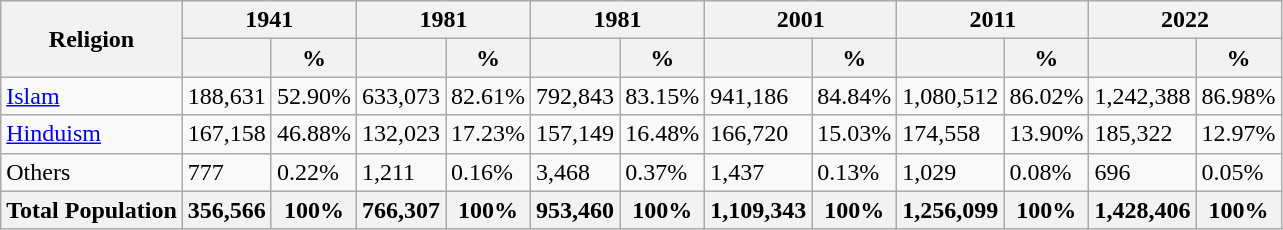<table class="wikitable sortable">
<tr>
<th rowspan="2">Religion</th>
<th colspan="2">1941</th>
<th colspan="2">1981</th>
<th colspan="2">1981</th>
<th colspan="2">2001</th>
<th colspan="2">2011</th>
<th colspan="2">2022</th>
</tr>
<tr>
<th></th>
<th>%</th>
<th></th>
<th>%</th>
<th></th>
<th>%</th>
<th></th>
<th>%</th>
<th></th>
<th>%</th>
<th></th>
<th>%</th>
</tr>
<tr>
<td><a href='#'>Islam</a> </td>
<td>188,631</td>
<td>52.90%</td>
<td>633,073</td>
<td>82.61%</td>
<td>792,843</td>
<td>83.15%</td>
<td>941,186</td>
<td>84.84%</td>
<td>1,080,512</td>
<td>86.02%</td>
<td>1,242,388</td>
<td>86.98%</td>
</tr>
<tr>
<td><a href='#'>Hinduism</a> </td>
<td>167,158</td>
<td>46.88%</td>
<td>132,023</td>
<td>17.23%</td>
<td>157,149</td>
<td>16.48%</td>
<td>166,720</td>
<td>15.03%</td>
<td>174,558</td>
<td>13.90%</td>
<td>185,322</td>
<td>12.97%</td>
</tr>
<tr>
<td>Others</td>
<td>777</td>
<td>0.22%</td>
<td>1,211</td>
<td>0.16%</td>
<td>3,468</td>
<td>0.37%</td>
<td>1,437</td>
<td>0.13%</td>
<td>1,029</td>
<td>0.08%</td>
<td>696</td>
<td>0.05%</td>
</tr>
<tr>
<th>Total Population</th>
<th>356,566</th>
<th>100%</th>
<th>766,307</th>
<th>100%</th>
<th>953,460</th>
<th>100%</th>
<th>1,109,343</th>
<th>100%</th>
<th>1,256,099</th>
<th>100%</th>
<th>1,428,406</th>
<th>100%</th>
</tr>
</table>
